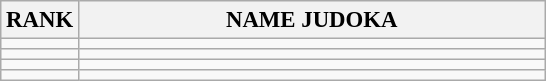<table class="wikitable" style="font-size:95%;">
<tr>
<th>RANK</th>
<th align="left" style="width: 20em">NAME JUDOKA</th>
</tr>
<tr>
<td align="center"></td>
<td></td>
</tr>
<tr>
<td align="center"></td>
<td></td>
</tr>
<tr>
<td align="center"></td>
<td></td>
</tr>
<tr>
<td align="center"></td>
<td></td>
</tr>
</table>
